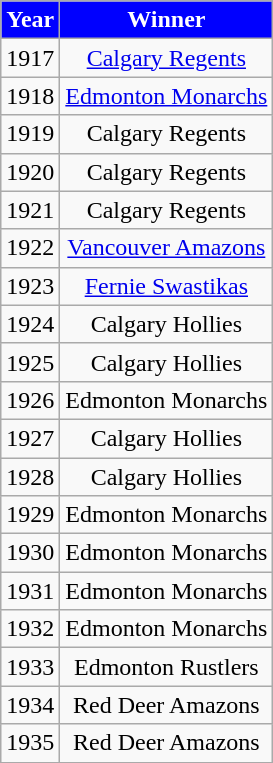<table class="wikitable" style="text-align:center">
<tr style="text-align:center; background:blue; color:#fff;">
<td><strong>Year</strong></td>
<td><strong>Winner</strong></td>
</tr>
<tr>
<td>1917</td>
<td><a href='#'>Calgary Regents</a></td>
</tr>
<tr>
<td>1918</td>
<td><a href='#'>Edmonton Monarchs</a></td>
</tr>
<tr>
<td>1919</td>
<td>Calgary Regents</td>
</tr>
<tr>
<td>1920</td>
<td>Calgary Regents</td>
</tr>
<tr>
<td>1921</td>
<td>Calgary Regents</td>
</tr>
<tr>
<td>1922</td>
<td><a href='#'>Vancouver Amazons</a></td>
</tr>
<tr>
<td>1923</td>
<td><a href='#'>Fernie Swastikas</a></td>
</tr>
<tr>
<td>1924</td>
<td>Calgary Hollies</td>
</tr>
<tr>
<td>1925</td>
<td>Calgary Hollies</td>
</tr>
<tr>
<td>1926</td>
<td>Edmonton Monarchs</td>
</tr>
<tr>
<td>1927</td>
<td>Calgary Hollies</td>
</tr>
<tr>
<td>1928</td>
<td>Calgary Hollies</td>
</tr>
<tr>
<td>1929</td>
<td>Edmonton Monarchs</td>
</tr>
<tr>
<td>1930</td>
<td>Edmonton Monarchs</td>
</tr>
<tr>
<td>1931</td>
<td>Edmonton Monarchs</td>
</tr>
<tr>
<td>1932</td>
<td>Edmonton Monarchs</td>
</tr>
<tr>
<td>1933</td>
<td>Edmonton Rustlers</td>
</tr>
<tr>
<td>1934</td>
<td>Red Deer Amazons</td>
</tr>
<tr>
<td>1935</td>
<td>Red Deer Amazons</td>
</tr>
</table>
